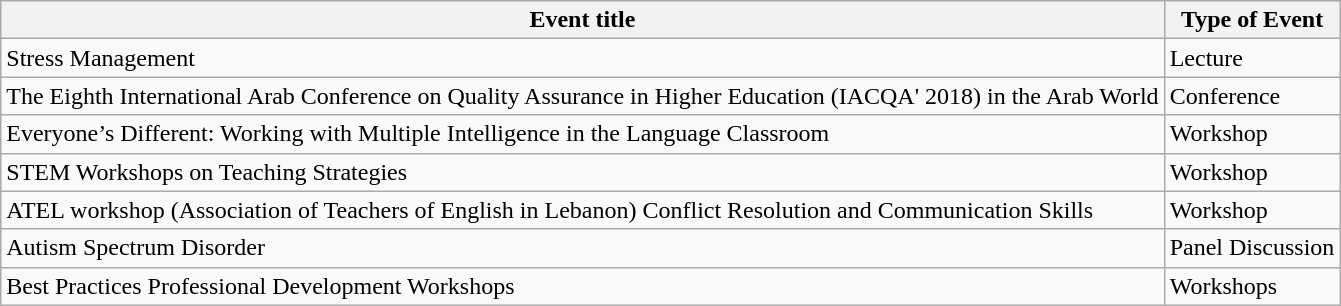<table class="wikitable">
<tr>
<th>Event title</th>
<th>Type of Event</th>
</tr>
<tr>
<td>Stress Management</td>
<td>Lecture</td>
</tr>
<tr>
<td>The Eighth International Arab Conference on Quality Assurance in Higher Education (IACQA' 2018) in the Arab World</td>
<td>Conference</td>
</tr>
<tr>
<td>Everyone’s Different: Working with Multiple Intelligence in the Language Classroom</td>
<td>Workshop</td>
</tr>
<tr>
<td>STEM Workshops on Teaching Strategies</td>
<td>Workshop</td>
</tr>
<tr>
<td>ATEL workshop (Association of Teachers of English in Lebanon) Conflict Resolution and Communication Skills </td>
<td>Workshop</td>
</tr>
<tr>
<td>Autism Spectrum Disorder</td>
<td>Panel Discussion</td>
</tr>
<tr>
<td>Best Practices Professional Development Workshops</td>
<td>Workshops</td>
</tr>
</table>
